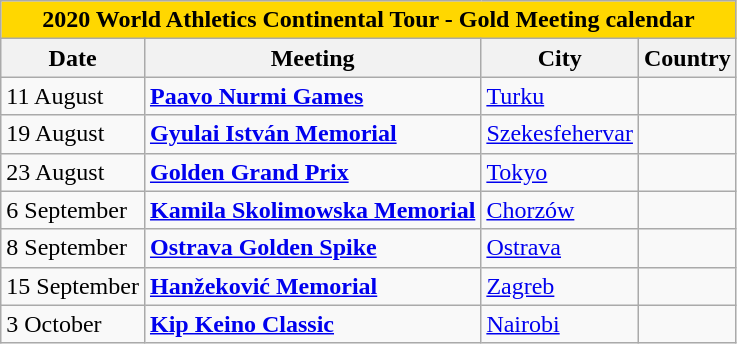<table class="wikitable sortable">
<tr>
<td align=center colspan=4 bgcolor="gold"><strong>2020 World Athletics Continental Tour - Gold Meeting calendar</strong></td>
</tr>
<tr>
<th>Date</th>
<th>Meeting</th>
<th>City</th>
<th>Country</th>
</tr>
<tr>
<td>11 August</td>
<td><strong><a href='#'>Paavo Nurmi Games</a></strong></td>
<td><a href='#'>Turku</a></td>
<td></td>
</tr>
<tr>
<td>19 August</td>
<td><strong><a href='#'>Gyulai István Memorial</a></strong></td>
<td><a href='#'>Szekesfehervar</a></td>
<td></td>
</tr>
<tr>
<td>23 August</td>
<td><strong><a href='#'>Golden Grand Prix</a></strong></td>
<td><a href='#'>Tokyo</a></td>
<td></td>
</tr>
<tr>
<td>6 September</td>
<td><strong><a href='#'>Kamila Skolimowska Memorial</a></strong></td>
<td><a href='#'>Chorzów</a></td>
<td></td>
</tr>
<tr>
<td>8 September</td>
<td><strong><a href='#'>Ostrava Golden Spike</a></strong></td>
<td><a href='#'>Ostrava</a></td>
<td></td>
</tr>
<tr>
<td>15 September</td>
<td><strong><a href='#'>Hanžeković Memorial</a></strong></td>
<td><a href='#'>Zagreb</a></td>
<td></td>
</tr>
<tr>
<td>3 October</td>
<td><strong><a href='#'>Kip Keino Classic</a></strong></td>
<td><a href='#'>Nairobi</a></td>
<td></td>
</tr>
</table>
